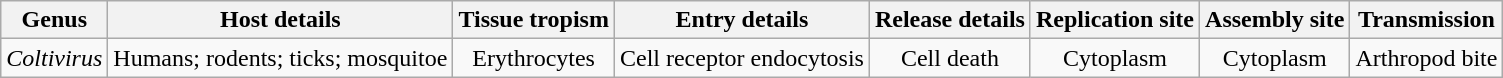<table class="wikitable sortable" style="text-align:center">
<tr>
<th>Genus</th>
<th>Host details</th>
<th>Tissue tropism</th>
<th>Entry details</th>
<th>Release details</th>
<th>Replication site</th>
<th>Assembly site</th>
<th>Transmission</th>
</tr>
<tr>
<td><em>Coltivirus</em></td>
<td>Humans; rodents; ticks; mosquitoe</td>
<td>Erythrocytes</td>
<td>Cell receptor endocytosis</td>
<td>Cell death</td>
<td>Cytoplasm</td>
<td>Cytoplasm</td>
<td>Arthropod bite</td>
</tr>
</table>
